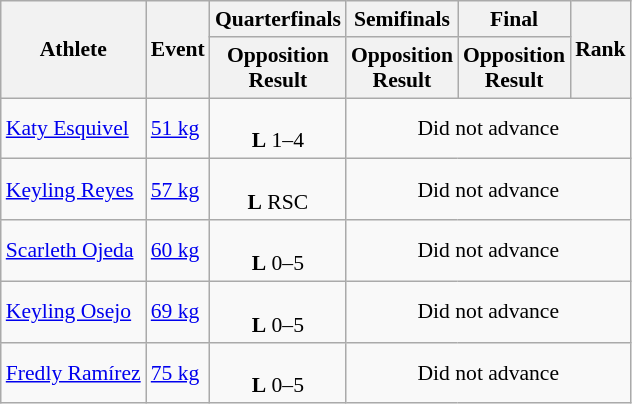<table class="wikitable" border="1" style="font-size:90%">
<tr>
<th rowspan=2>Athlete</th>
<th rowspan=2>Event</th>
<th>Quarterfinals</th>
<th>Semifinals</th>
<th>Final</th>
<th rowspan="2">Rank</th>
</tr>
<tr>
<th>Opposition<br>Result</th>
<th>Opposition<br>Result</th>
<th>Opposition<br>Result</th>
</tr>
<tr align=center>
<td align=left><a href='#'>Katy Esquivel</a></td>
<td align=left><a href='#'>51 kg</a></td>
<td><br><strong>L</strong> 1–4</td>
<td colspan=3>Did not advance</td>
</tr>
<tr align=center>
<td align=left><a href='#'>Keyling Reyes</a></td>
<td align=left><a href='#'>57 kg</a></td>
<td><br><strong>L</strong> RSC</td>
<td colspan=3>Did not advance</td>
</tr>
<tr align=center>
<td align=left><a href='#'>Scarleth Ojeda</a></td>
<td align=left><a href='#'>60 kg</a></td>
<td><br><strong>L</strong> 0–5</td>
<td colspan=3>Did not advance</td>
</tr>
<tr align=center>
<td align=left><a href='#'>Keyling Osejo</a></td>
<td align=left><a href='#'>69 kg</a></td>
<td><br><strong>L</strong> 0–5</td>
<td colspan=3>Did not advance</td>
</tr>
<tr align=center>
<td align=left><a href='#'>Fredly Ramírez</a></td>
<td align=left><a href='#'>75 kg</a></td>
<td><br><strong>L</strong> 0–5</td>
<td colspan=3>Did not advance</td>
</tr>
</table>
